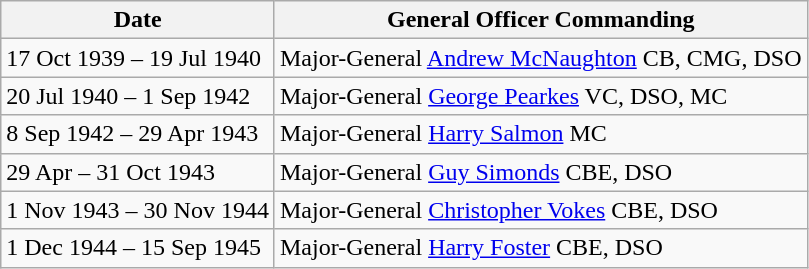<table class="wikitable">
<tr>
<th>Date</th>
<th>General Officer Commanding</th>
</tr>
<tr>
<td>17 Oct 1939 – 19 Jul 1940</td>
<td>Major-General <a href='#'>Andrew McNaughton</a> CB, CMG, DSO</td>
</tr>
<tr>
<td>20 Jul 1940 – 1 Sep 1942</td>
<td>Major-General <a href='#'>George Pearkes</a> VC, DSO, MC</td>
</tr>
<tr>
<td>8 Sep 1942 – 29 Apr 1943</td>
<td>Major-General <a href='#'>Harry Salmon</a> MC</td>
</tr>
<tr>
<td>29 Apr – 31 Oct 1943</td>
<td>Major-General <a href='#'>Guy Simonds</a> CBE, DSO</td>
</tr>
<tr>
<td>1 Nov 1943 – 30 Nov 1944</td>
<td>Major-General <a href='#'>Christopher Vokes</a> CBE, DSO</td>
</tr>
<tr>
<td>1 Dec 1944 – 15 Sep 1945</td>
<td>Major-General <a href='#'>Harry Foster</a> CBE, DSO</td>
</tr>
</table>
